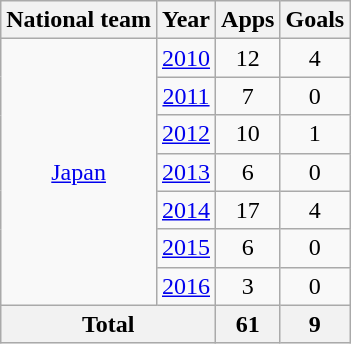<table class="wikitable" style="text-align:center">
<tr>
<th>National team</th>
<th>Year</th>
<th>Apps</th>
<th>Goals</th>
</tr>
<tr>
<td rowspan="7"><a href='#'>Japan</a></td>
<td><a href='#'>2010</a></td>
<td>12</td>
<td>4</td>
</tr>
<tr>
<td><a href='#'>2011</a></td>
<td>7</td>
<td>0</td>
</tr>
<tr>
<td><a href='#'>2012</a></td>
<td>10</td>
<td>1</td>
</tr>
<tr>
<td><a href='#'>2013</a></td>
<td>6</td>
<td>0</td>
</tr>
<tr>
<td><a href='#'>2014</a></td>
<td>17</td>
<td>4</td>
</tr>
<tr>
<td><a href='#'>2015</a></td>
<td>6</td>
<td>0</td>
</tr>
<tr>
<td><a href='#'>2016</a></td>
<td>3</td>
<td>0</td>
</tr>
<tr>
<th colspan="2">Total</th>
<th>61</th>
<th>9</th>
</tr>
</table>
